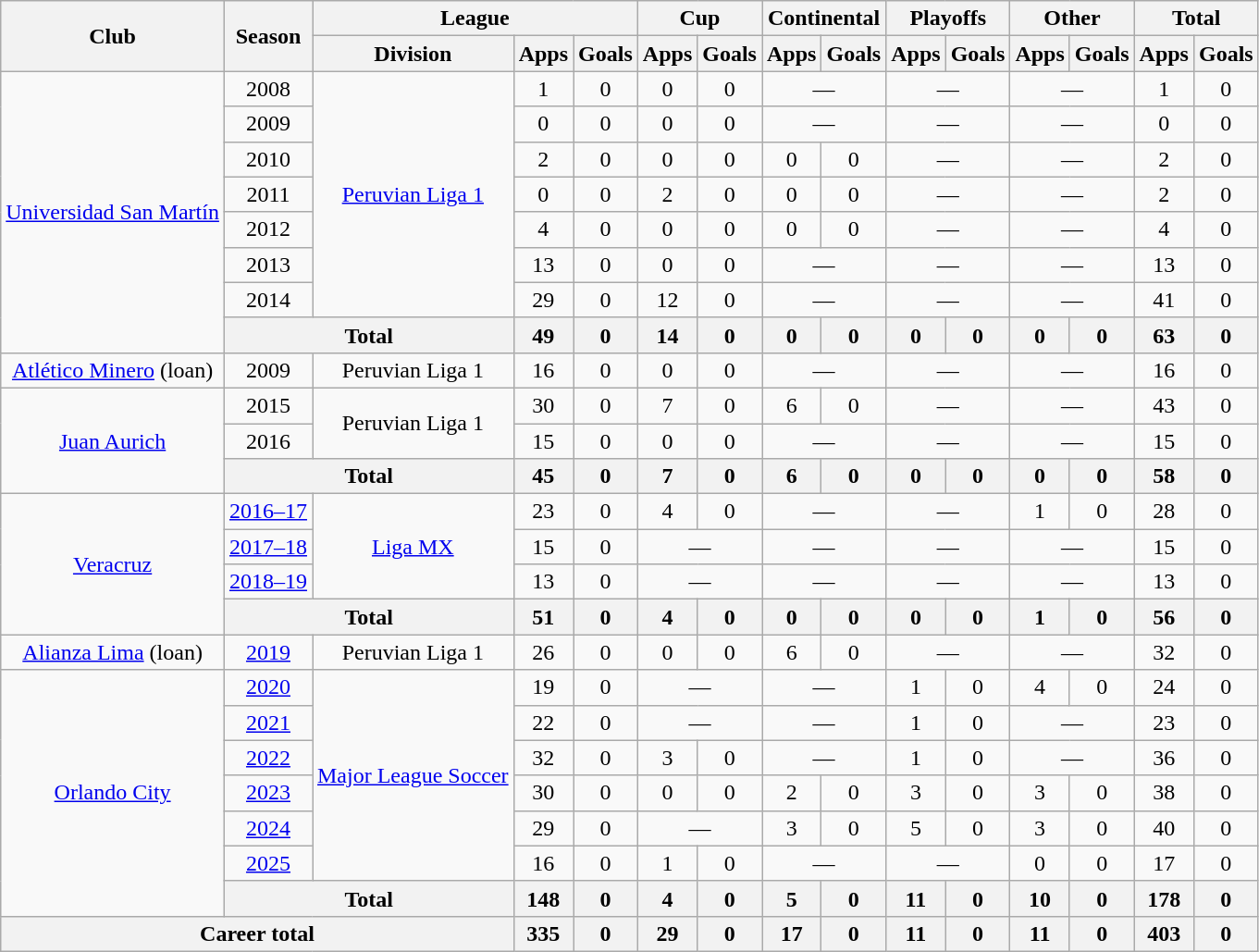<table class="wikitable" style="text-align:center">
<tr>
<th rowspan="2">Club</th>
<th rowspan="2">Season</th>
<th colspan="3">League</th>
<th colspan="2">Cup</th>
<th colspan="2">Continental</th>
<th colspan="2">Playoffs</th>
<th colspan="2">Other</th>
<th colspan="2">Total</th>
</tr>
<tr>
<th>Division</th>
<th>Apps</th>
<th>Goals</th>
<th>Apps</th>
<th>Goals</th>
<th>Apps</th>
<th>Goals</th>
<th>Apps</th>
<th>Goals</th>
<th>Apps</th>
<th>Goals</th>
<th>Apps</th>
<th>Goals</th>
</tr>
<tr>
<td rowspan="8"><a href='#'>Universidad San Martín</a></td>
<td>2008</td>
<td rowspan="7"><a href='#'>Peruvian Liga 1</a></td>
<td>1</td>
<td>0</td>
<td>0</td>
<td>0</td>
<td colspan="2">—</td>
<td colspan="2">—</td>
<td colspan="2">—</td>
<td>1</td>
<td>0</td>
</tr>
<tr>
<td>2009</td>
<td>0</td>
<td>0</td>
<td>0</td>
<td>0</td>
<td colspan="2">—</td>
<td colspan="2">—</td>
<td colspan="2">—</td>
<td>0</td>
<td>0</td>
</tr>
<tr>
<td>2010</td>
<td>2</td>
<td>0</td>
<td>0</td>
<td>0</td>
<td>0</td>
<td>0</td>
<td colspan="2">—</td>
<td colspan="2">—</td>
<td>2</td>
<td>0</td>
</tr>
<tr>
<td>2011</td>
<td>0</td>
<td>0</td>
<td>2</td>
<td>0</td>
<td>0</td>
<td>0</td>
<td colspan="2">—</td>
<td colspan="2">—</td>
<td>2</td>
<td>0</td>
</tr>
<tr>
<td>2012</td>
<td>4</td>
<td>0</td>
<td>0</td>
<td>0</td>
<td>0</td>
<td>0</td>
<td colspan="2">—</td>
<td colspan="2">—</td>
<td>4</td>
<td>0</td>
</tr>
<tr>
<td>2013</td>
<td>13</td>
<td>0</td>
<td>0</td>
<td>0</td>
<td colspan="2">—</td>
<td colspan="2">—</td>
<td colspan="2">—</td>
<td>13</td>
<td>0</td>
</tr>
<tr>
<td>2014</td>
<td>29</td>
<td>0</td>
<td>12</td>
<td>0</td>
<td colspan="2">—</td>
<td colspan="2">—</td>
<td colspan="2">—</td>
<td>41</td>
<td>0</td>
</tr>
<tr>
<th colspan="2">Total</th>
<th>49</th>
<th>0</th>
<th>14</th>
<th>0</th>
<th>0</th>
<th>0</th>
<th>0</th>
<th>0</th>
<th>0</th>
<th>0</th>
<th>63</th>
<th>0</th>
</tr>
<tr>
<td><a href='#'>Atlético Minero</a> (loan)</td>
<td>2009</td>
<td>Peruvian Liga 1</td>
<td>16</td>
<td>0</td>
<td>0</td>
<td>0</td>
<td colspan="2">—</td>
<td colspan="2">—</td>
<td colspan="2">—</td>
<td>16</td>
<td>0</td>
</tr>
<tr>
<td rowspan="3"><a href='#'>Juan Aurich</a></td>
<td>2015</td>
<td rowspan="2">Peruvian Liga 1</td>
<td>30</td>
<td>0</td>
<td>7</td>
<td>0</td>
<td>6</td>
<td>0</td>
<td colspan="2">—</td>
<td colspan="2">—</td>
<td>43</td>
<td>0</td>
</tr>
<tr>
<td>2016</td>
<td>15</td>
<td>0</td>
<td>0</td>
<td>0</td>
<td colspan="2">—</td>
<td colspan="2">—</td>
<td colspan="2">—</td>
<td>15</td>
<td>0</td>
</tr>
<tr>
<th colspan="2">Total</th>
<th>45</th>
<th>0</th>
<th>7</th>
<th>0</th>
<th>6</th>
<th>0</th>
<th>0</th>
<th>0</th>
<th>0</th>
<th>0</th>
<th>58</th>
<th>0</th>
</tr>
<tr>
<td rowspan="4"><a href='#'>Veracruz</a></td>
<td><a href='#'>2016–17</a></td>
<td rowspan="3"><a href='#'>Liga MX</a></td>
<td>23</td>
<td>0</td>
<td>4</td>
<td>0</td>
<td colspan="2">—</td>
<td colspan="2">—</td>
<td>1</td>
<td>0</td>
<td>28</td>
<td>0</td>
</tr>
<tr>
<td><a href='#'>2017–18</a></td>
<td>15</td>
<td>0</td>
<td colspan="2">—</td>
<td colspan="2">—</td>
<td colspan="2">—</td>
<td colspan="2">—</td>
<td>15</td>
<td>0</td>
</tr>
<tr>
<td><a href='#'>2018–19</a></td>
<td>13</td>
<td>0</td>
<td colspan="2">—</td>
<td colspan="2">—</td>
<td colspan="2">—</td>
<td colspan="2">—</td>
<td>13</td>
<td>0</td>
</tr>
<tr>
<th colspan="2">Total</th>
<th>51</th>
<th>0</th>
<th>4</th>
<th>0</th>
<th>0</th>
<th>0</th>
<th>0</th>
<th>0</th>
<th>1</th>
<th>0</th>
<th>56</th>
<th>0</th>
</tr>
<tr>
<td><a href='#'>Alianza Lima</a> (loan)</td>
<td><a href='#'>2019</a></td>
<td>Peruvian Liga 1</td>
<td>26</td>
<td>0</td>
<td>0</td>
<td>0</td>
<td>6</td>
<td>0</td>
<td colspan="2">—</td>
<td colspan="2">—</td>
<td>32</td>
<td>0</td>
</tr>
<tr>
<td rowspan="7"><a href='#'>Orlando City</a></td>
<td><a href='#'>2020</a></td>
<td rowspan="6"><a href='#'>Major League Soccer</a></td>
<td>19</td>
<td>0</td>
<td colspan="2">—</td>
<td colspan="2">—</td>
<td>1</td>
<td>0</td>
<td>4</td>
<td>0</td>
<td>24</td>
<td>0</td>
</tr>
<tr>
<td><a href='#'>2021</a></td>
<td>22</td>
<td>0</td>
<td colspan="2">—</td>
<td colspan="2">—</td>
<td>1</td>
<td>0</td>
<td colspan="2">—</td>
<td>23</td>
<td>0</td>
</tr>
<tr>
<td><a href='#'>2022</a></td>
<td>32</td>
<td>0</td>
<td>3</td>
<td>0</td>
<td colspan="2">—</td>
<td>1</td>
<td>0</td>
<td colspan="2">—</td>
<td>36</td>
<td>0</td>
</tr>
<tr>
<td><a href='#'>2023</a></td>
<td>30</td>
<td>0</td>
<td>0</td>
<td>0</td>
<td>2</td>
<td>0</td>
<td>3</td>
<td>0</td>
<td>3</td>
<td>0</td>
<td>38</td>
<td>0</td>
</tr>
<tr>
<td><a href='#'>2024</a></td>
<td>29</td>
<td>0</td>
<td colspan="2">—</td>
<td>3</td>
<td>0</td>
<td>5</td>
<td>0</td>
<td>3</td>
<td>0</td>
<td>40</td>
<td>0</td>
</tr>
<tr>
<td><a href='#'>2025</a></td>
<td>16</td>
<td>0</td>
<td>1</td>
<td>0</td>
<td colspan="2">—</td>
<td colspan="2">—</td>
<td>0</td>
<td>0</td>
<td>17</td>
<td>0</td>
</tr>
<tr>
<th colspan="2">Total</th>
<th>148</th>
<th>0</th>
<th>4</th>
<th>0</th>
<th>5</th>
<th>0</th>
<th>11</th>
<th>0</th>
<th>10</th>
<th>0</th>
<th>178</th>
<th>0</th>
</tr>
<tr>
<th colspan="3">Career total</th>
<th>335</th>
<th>0</th>
<th>29</th>
<th>0</th>
<th>17</th>
<th>0</th>
<th>11</th>
<th>0</th>
<th>11</th>
<th>0</th>
<th>403</th>
<th>0</th>
</tr>
</table>
